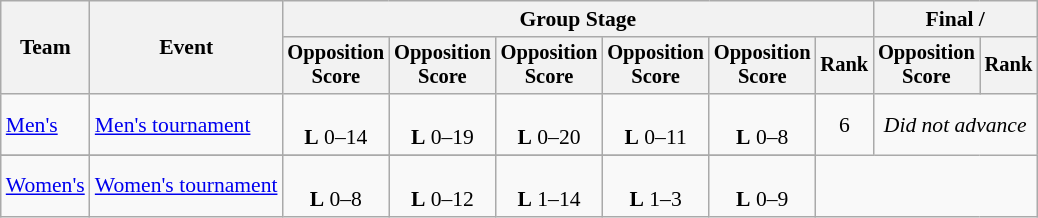<table class="wikitable" style="font-size:90%">
<tr>
<th rowspan=2>Team</th>
<th rowspan=2>Event</th>
<th colspan=6>Group Stage</th>
<th colspan=2>Final / </th>
</tr>
<tr style="font-size:95%">
<th>Opposition<br>Score</th>
<th>Opposition<br>Score</th>
<th>Opposition<br>Score</th>
<th>Opposition<br>Score</th>
<th>Opposition<br>Score</th>
<th>Rank</th>
<th>Opposition<br>Score</th>
<th>Rank</th>
</tr>
<tr align=center>
<td align=left><a href='#'>Men's</a></td>
<td align=left><a href='#'>Men's tournament</a></td>
<td><br><strong>L</strong> 0–14</td>
<td><br><strong>L</strong> 0–19</td>
<td><br><strong>L</strong> 0–20</td>
<td><br><strong>L</strong> 0–11</td>
<td><br><strong>L</strong> 0–8</td>
<td rowspan=2>6</td>
<td colspan=2 rowspan=2><em>Did not advance</em></td>
</tr>
<tr>
</tr>
<tr align=center>
<td align=left><a href='#'>Women's</a></td>
<td align=left><a href='#'>Women's tournament</a></td>
<td><br><strong>L</strong> 0–8</td>
<td><br><strong>L</strong> 0–12</td>
<td><br><strong>L</strong> 1–14</td>
<td><br><strong>L</strong> 1–3</td>
<td><br><strong>L</strong> 0–9</td>
</tr>
</table>
